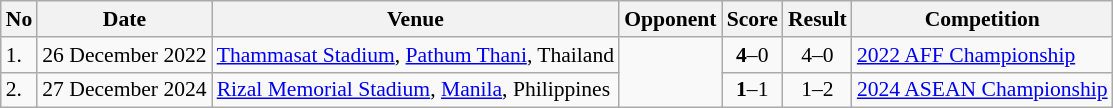<table class="wikitable" style="font-size:90%;">
<tr>
<th>No</th>
<th>Date</th>
<th>Venue</th>
<th>Opponent</th>
<th>Score</th>
<th>Result</th>
<th>Competition</th>
</tr>
<tr>
<td>1.</td>
<td>26 December 2022</td>
<td><a href='#'>Thammasat Stadium</a>, <a href='#'>Pathum Thani</a>, Thailand</td>
<td rowspan=2></td>
<td align=center><strong>4</strong>–0</td>
<td align=center>4–0</td>
<td><a href='#'>2022 AFF Championship</a></td>
</tr>
<tr>
<td>2.</td>
<td>27 December 2024</td>
<td><a href='#'>Rizal Memorial Stadium</a>, <a href='#'>Manila</a>, Philippines</td>
<td align=center><strong>1</strong>–1</td>
<td align=center>1–2</td>
<td><a href='#'>2024 ASEAN Championship</a></td>
</tr>
</table>
